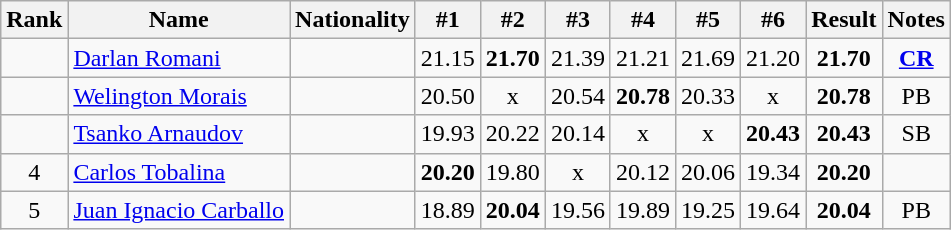<table class="wikitable sortable" style="text-align:center">
<tr>
<th>Rank</th>
<th>Name</th>
<th>Nationality</th>
<th>#1</th>
<th>#2</th>
<th>#3</th>
<th>#4</th>
<th>#5</th>
<th>#6</th>
<th>Result</th>
<th>Notes</th>
</tr>
<tr>
<td></td>
<td align=left><a href='#'>Darlan Romani</a></td>
<td align=left></td>
<td>21.15</td>
<td><strong>21.70</strong></td>
<td>21.39</td>
<td>21.21</td>
<td>21.69</td>
<td>21.20</td>
<td><strong>21.70</strong></td>
<td><strong><a href='#'>CR</a></strong></td>
</tr>
<tr>
<td></td>
<td align=left><a href='#'>Welington Morais</a></td>
<td align=left></td>
<td>20.50</td>
<td>x</td>
<td>20.54</td>
<td><strong>20.78</strong></td>
<td>20.33</td>
<td>x</td>
<td><strong>20.78</strong></td>
<td>PB</td>
</tr>
<tr>
<td></td>
<td align=left><a href='#'>Tsanko Arnaudov</a></td>
<td align=left></td>
<td>19.93</td>
<td>20.22</td>
<td>20.14</td>
<td>x</td>
<td>x</td>
<td><strong>20.43</strong></td>
<td><strong>20.43</strong></td>
<td>SB</td>
</tr>
<tr>
<td>4</td>
<td align=left><a href='#'>Carlos Tobalina</a></td>
<td align=left></td>
<td><strong>20.20</strong></td>
<td>19.80</td>
<td>x</td>
<td>20.12</td>
<td>20.06</td>
<td>19.34</td>
<td><strong>20.20</strong></td>
<td></td>
</tr>
<tr>
<td>5</td>
<td align=left><a href='#'>Juan Ignacio Carballo</a></td>
<td align=left></td>
<td>18.89</td>
<td><strong>20.04</strong></td>
<td>19.56</td>
<td>19.89</td>
<td>19.25</td>
<td>19.64</td>
<td><strong>20.04</strong></td>
<td>PB</td>
</tr>
</table>
